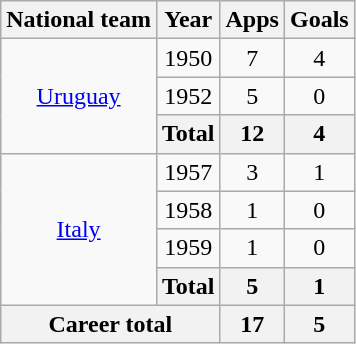<table class="wikitable" style="text-align:center">
<tr>
<th>National team</th>
<th>Year</th>
<th>Apps</th>
<th>Goals</th>
</tr>
<tr>
<td rowspan="3"><a href='#'>Uruguay</a></td>
<td>1950</td>
<td>7</td>
<td>4</td>
</tr>
<tr>
<td>1952</td>
<td>5</td>
<td>0</td>
</tr>
<tr>
<th>Total</th>
<th>12</th>
<th>4</th>
</tr>
<tr>
<td rowspan="4"><a href='#'>Italy</a></td>
<td>1957</td>
<td>3</td>
<td>1</td>
</tr>
<tr>
<td>1958</td>
<td>1</td>
<td>0</td>
</tr>
<tr>
<td>1959</td>
<td>1</td>
<td>0</td>
</tr>
<tr>
<th>Total</th>
<th>5</th>
<th>1</th>
</tr>
<tr>
<th colspan="2">Career total</th>
<th>17</th>
<th>5</th>
</tr>
</table>
